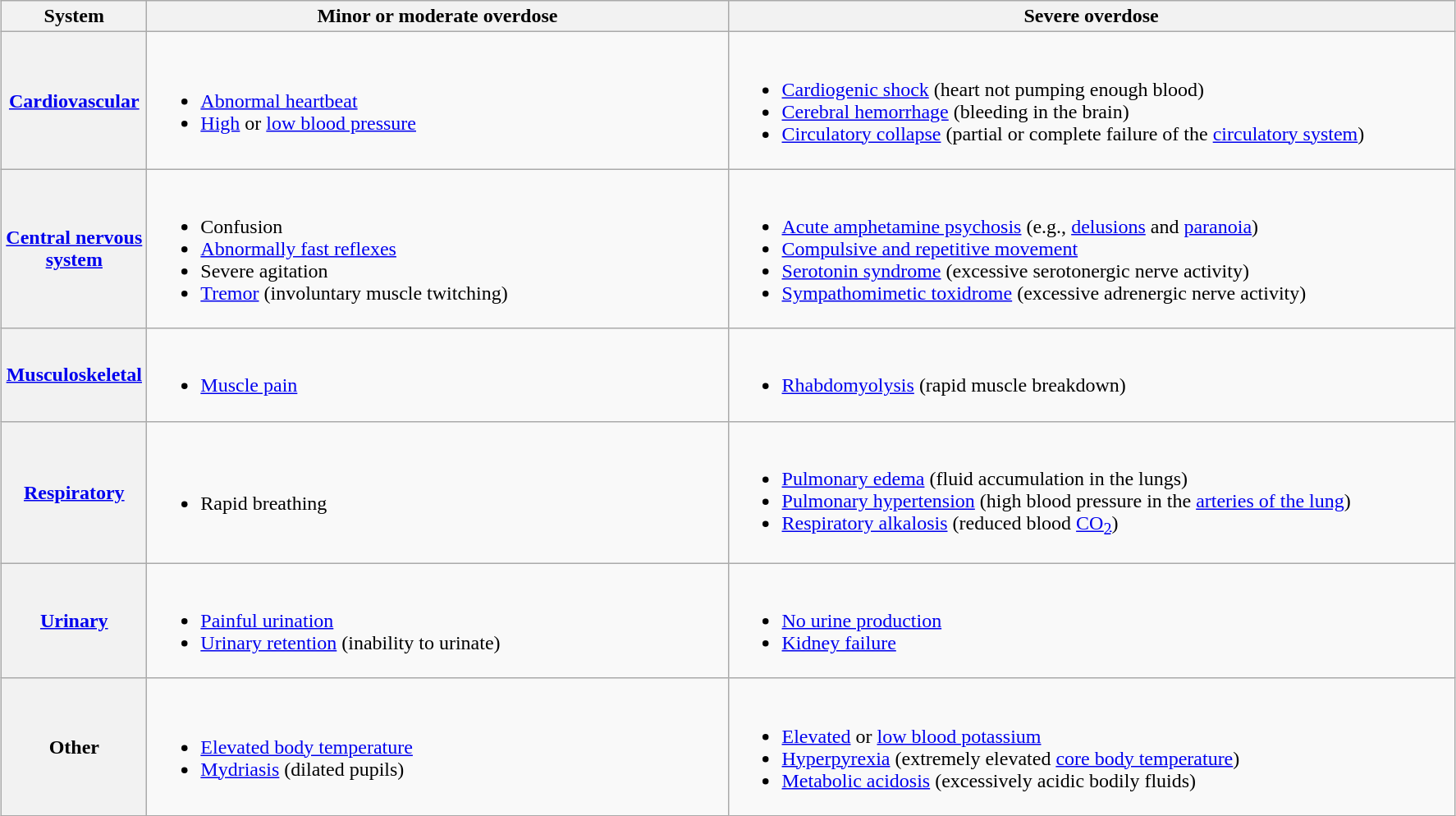<table class="wikitable center" style="margin: 1em auto;">
<tr>
<th scope="col" style="text-align:center">System</th>
<th scope="col" style="width: 40%;">Minor or moderate overdose</th>
<th scope="col" style="width: 50%;">Severe overdose</th>
</tr>
<tr>
<th scope="row"><a href='#'>Cardiovascular</a></th>
<td><br><ul><li><a href='#'>Abnormal heartbeat</a></li><li><a href='#'>High</a> or <a href='#'>low blood pressure</a></li></ul></td>
<td><br><ul><li><a href='#'>Cardiogenic shock</a> (heart not pumping enough blood)</li><li><a href='#'>Cerebral hemorrhage</a> (bleeding in the brain)</li><li><a href='#'>Circulatory collapse</a> (partial or complete failure of the <a href='#'>circulatory system</a>)</li></ul></td>
</tr>
<tr>
<th scope="row"><a href='#'>Central nervous<br>system</a></th>
<td><br><ul><li>Confusion</li><li><a href='#'>Abnormally fast reflexes</a></li><li>Severe agitation</li><li><a href='#'>Tremor</a> (involuntary muscle twitching)</li></ul></td>
<td><br><ul><li><a href='#'>Acute amphetamine psychosis</a> (e.g., <a href='#'>delusions</a> and <a href='#'>paranoia</a>)</li><li><a href='#'>Compulsive and repetitive movement</a></li><li><a href='#'>Serotonin syndrome</a> (excessive serotonergic nerve activity)</li><li><a href='#'>Sympathomimetic toxidrome</a> (excessive adrenergic nerve activity)</li></ul></td>
</tr>
<tr>
<th scope="row"><a href='#'>Musculoskeletal</a></th>
<td><br><ul><li><a href='#'>Muscle pain</a></li></ul></td>
<td><br><ul><li><a href='#'>Rhabdomyolysis</a> (rapid muscle breakdown)</li></ul></td>
</tr>
<tr>
<th scope="row"><a href='#'>Respiratory</a></th>
<td><br><ul><li>Rapid breathing</li></ul></td>
<td><br><ul><li><a href='#'>Pulmonary edema</a> (fluid accumulation in the lungs)</li><li><a href='#'>Pulmonary hypertension</a> (high blood pressure in the <a href='#'>arteries of the lung</a>)</li><li><a href='#'>Respiratory alkalosis</a> (reduced blood <a href='#'>CO<sub>2</sub></a>)</li></ul></td>
</tr>
<tr>
<th scope="row"><a href='#'>Urinary</a></th>
<td><br><ul><li><a href='#'>Painful urination</a></li><li><a href='#'>Urinary retention</a> (inability to urinate)</li></ul></td>
<td><br><ul><li><a href='#'>No urine production</a></li><li><a href='#'>Kidney failure</a></li></ul></td>
</tr>
<tr>
<th scope="row">Other</th>
<td><br><ul><li><a href='#'>Elevated body temperature</a></li><li><a href='#'>Mydriasis</a> (dilated pupils)</li></ul></td>
<td><br><ul><li><a href='#'>Elevated</a> or <a href='#'>low blood potassium</a></li><li><a href='#'>Hyperpyrexia</a> (extremely elevated <a href='#'>core body temperature</a>)</li><li><a href='#'>Metabolic acidosis</a> (excessively acidic bodily fluids)</li></ul></td>
</tr>
</table>
